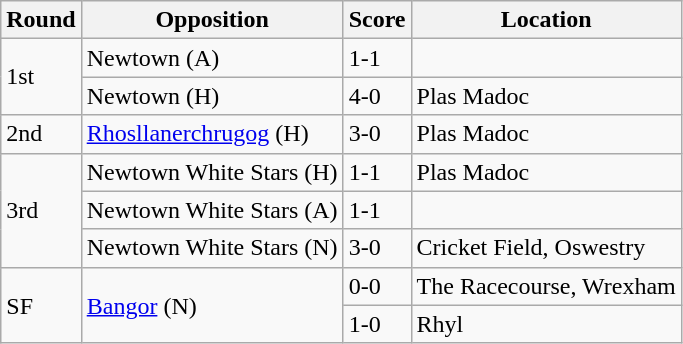<table class="wikitable">
<tr>
<th>Round</th>
<th>Opposition</th>
<th>Score</th>
<th>Location</th>
</tr>
<tr>
<td rowspan="2">1st</td>
<td>Newtown (A)</td>
<td>1-1</td>
<td></td>
</tr>
<tr>
<td>Newtown (H)</td>
<td>4-0</td>
<td>Plas Madoc</td>
</tr>
<tr>
<td>2nd</td>
<td><a href='#'>Rhosllanerchrugog</a> (H)</td>
<td>3-0</td>
<td>Plas Madoc</td>
</tr>
<tr>
<td rowspan="3">3rd</td>
<td>Newtown White Stars (H)</td>
<td>1-1</td>
<td>Plas Madoc</td>
</tr>
<tr>
<td>Newtown White Stars (A)</td>
<td>1-1</td>
<td></td>
</tr>
<tr>
<td>Newtown White Stars (N)</td>
<td>3-0</td>
<td>Cricket Field, Oswestry</td>
</tr>
<tr>
<td rowspan="2">SF</td>
<td rowspan="2"><a href='#'>Bangor</a> (N)</td>
<td>0-0</td>
<td>The Racecourse, Wrexham</td>
</tr>
<tr>
<td>1-0</td>
<td>Rhyl</td>
</tr>
</table>
